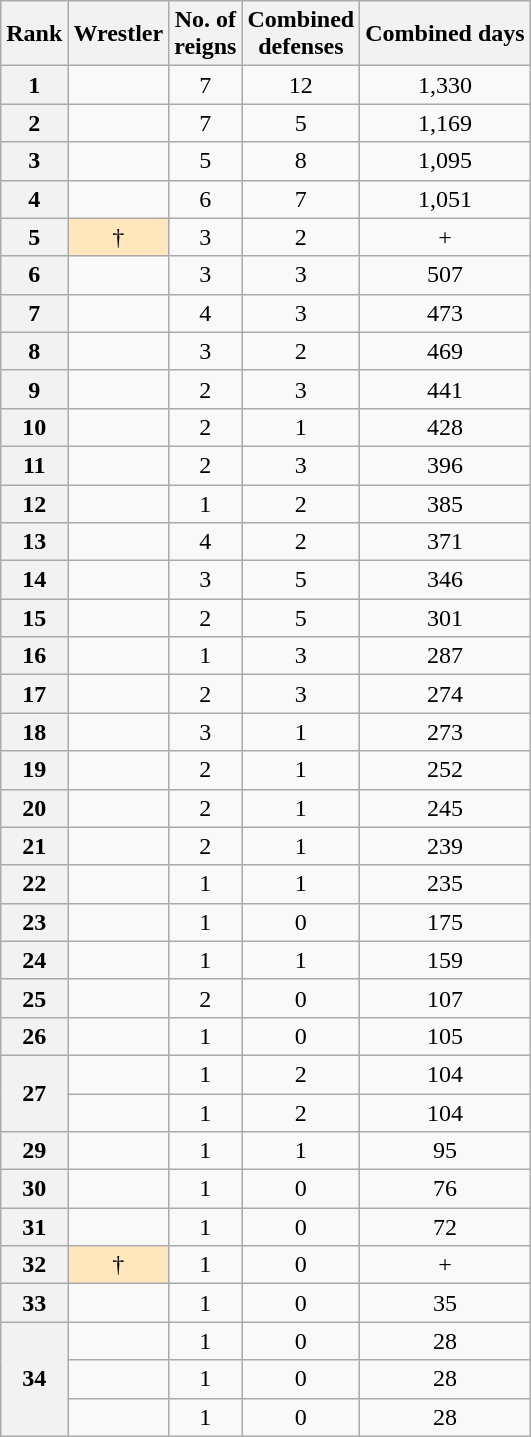<table class="wikitable sortable" style="text-align:center">
<tr>
<th>Rank</th>
<th>Wrestler</th>
<th>No. of<br>reigns</th>
<th>Combined<br>defenses</th>
<th>Combined days</th>
</tr>
<tr>
<th>1</th>
<td></td>
<td>7</td>
<td>12</td>
<td>1,330</td>
</tr>
<tr>
<th>2</th>
<td></td>
<td>7</td>
<td>5</td>
<td>1,169</td>
</tr>
<tr>
<th>3</th>
<td></td>
<td>5</td>
<td>8</td>
<td>1,095</td>
</tr>
<tr>
<th>4</th>
<td></td>
<td>6</td>
<td>7</td>
<td>1,051</td>
</tr>
<tr>
<th>5</th>
<td style="background-color:#FFE6BD"> †</td>
<td>3</td>
<td>2</td>
<td>+</td>
</tr>
<tr>
<th>6</th>
<td></td>
<td>3</td>
<td>3</td>
<td>507</td>
</tr>
<tr>
<th>7</th>
<td></td>
<td>4</td>
<td>3</td>
<td>473</td>
</tr>
<tr>
<th>8</th>
<td></td>
<td>3</td>
<td>2</td>
<td>469</td>
</tr>
<tr>
<th>9</th>
<td></td>
<td>2</td>
<td>3</td>
<td>441</td>
</tr>
<tr>
<th>10</th>
<td></td>
<td>2</td>
<td>1</td>
<td>428</td>
</tr>
<tr>
<th>11</th>
<td></td>
<td>2</td>
<td>3</td>
<td>396</td>
</tr>
<tr>
<th>12</th>
<td></td>
<td>1</td>
<td>2</td>
<td>385</td>
</tr>
<tr>
<th>13</th>
<td></td>
<td>4</td>
<td>2</td>
<td>371</td>
</tr>
<tr>
<th>14</th>
<td></td>
<td>3</td>
<td>5</td>
<td>346</td>
</tr>
<tr>
<th>15</th>
<td></td>
<td>2</td>
<td>5</td>
<td>301</td>
</tr>
<tr>
<th>16</th>
<td></td>
<td>1</td>
<td>3</td>
<td>287</td>
</tr>
<tr>
<th>17</th>
<td></td>
<td>2</td>
<td>3</td>
<td>274</td>
</tr>
<tr>
<th>18</th>
<td></td>
<td>3</td>
<td>1</td>
<td>273</td>
</tr>
<tr>
<th>19</th>
<td></td>
<td>2</td>
<td>1</td>
<td>252</td>
</tr>
<tr>
<th>20</th>
<td></td>
<td>2</td>
<td>1</td>
<td>245</td>
</tr>
<tr>
<th>21</th>
<td></td>
<td>2</td>
<td>1</td>
<td>239</td>
</tr>
<tr>
<th>22</th>
<td></td>
<td>1</td>
<td>1</td>
<td>235</td>
</tr>
<tr>
<th>23</th>
<td></td>
<td>1</td>
<td>0</td>
<td>175</td>
</tr>
<tr>
<th>24</th>
<td></td>
<td>1</td>
<td>1</td>
<td>159</td>
</tr>
<tr>
<th>25</th>
<td></td>
<td>2</td>
<td>0</td>
<td>107</td>
</tr>
<tr>
<th>26</th>
<td></td>
<td>1</td>
<td>0</td>
<td>105</td>
</tr>
<tr>
<th rowspan=2>27</th>
<td></td>
<td>1</td>
<td>2</td>
<td>104</td>
</tr>
<tr>
<td></td>
<td>1</td>
<td>2</td>
<td>104</td>
</tr>
<tr>
<th>29</th>
<td></td>
<td>1</td>
<td>1</td>
<td>95</td>
</tr>
<tr>
<th>30</th>
<td></td>
<td>1</td>
<td>0</td>
<td>76</td>
</tr>
<tr>
<th>31</th>
<td></td>
<td>1</td>
<td>0</td>
<td>72</td>
</tr>
<tr>
<th>32</th>
<td style="background-color:#FFE6BD"> †</td>
<td>1</td>
<td>0</td>
<td>+</td>
</tr>
<tr>
<th>33</th>
<td></td>
<td>1</td>
<td>0</td>
<td>35</td>
</tr>
<tr>
<th rowspan=3>34</th>
<td></td>
<td>1</td>
<td>0</td>
<td>28</td>
</tr>
<tr>
<td></td>
<td>1</td>
<td>0</td>
<td>28</td>
</tr>
<tr>
<td></td>
<td>1</td>
<td>0</td>
<td>28</td>
</tr>
</table>
